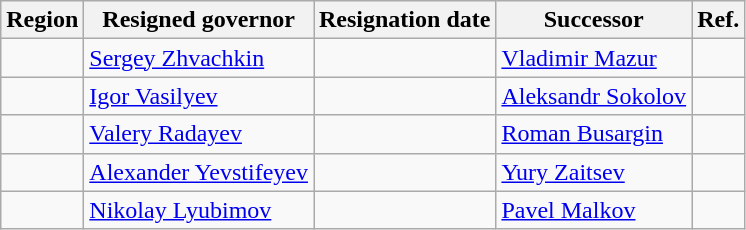<table class="wikitable" style="text-align:left">
<tr>
<th>Region</th>
<th>Resigned governor</th>
<th>Resignation date</th>
<th>Successor</th>
<th>Ref.</th>
</tr>
<tr>
<td></td>
<td><a href='#'>Sergey Zhvachkin</a></td>
<td></td>
<td><a href='#'>Vladimir Mazur</a></td>
<td></td>
</tr>
<tr>
<td></td>
<td><a href='#'>Igor Vasilyev</a></td>
<td></td>
<td><a href='#'>Aleksandr Sokolov</a></td>
<td></td>
</tr>
<tr>
<td></td>
<td><a href='#'>Valery Radayev</a></td>
<td></td>
<td><a href='#'>Roman Busargin</a></td>
<td></td>
</tr>
<tr>
<td></td>
<td><a href='#'>Alexander Yevstifeyev</a></td>
<td></td>
<td><a href='#'>Yury Zaitsev</a></td>
<td></td>
</tr>
<tr>
<td></td>
<td><a href='#'>Nikolay Lyubimov</a></td>
<td></td>
<td><a href='#'>Pavel Malkov</a></td>
<td></td>
</tr>
</table>
